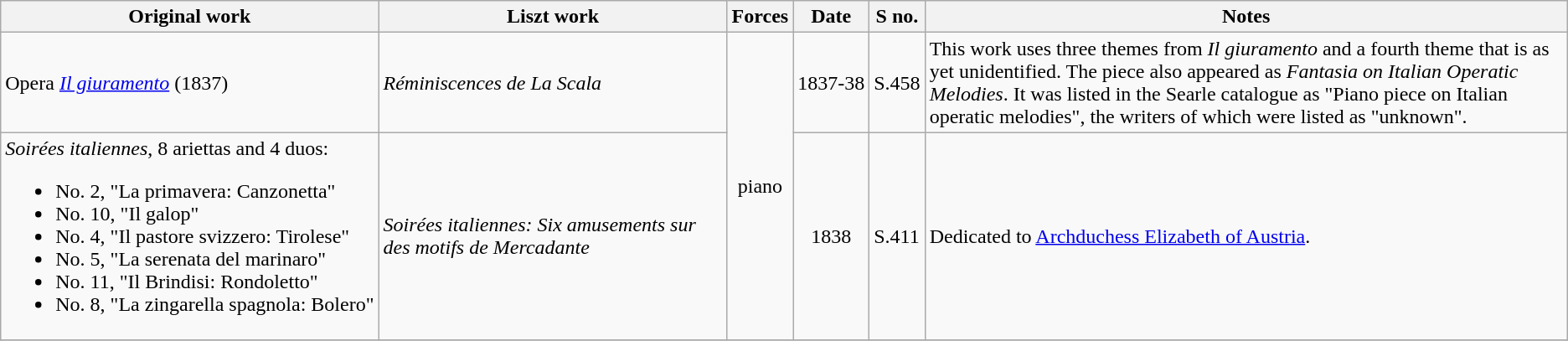<table class="wikitable">
<tr>
<th>Original work</th>
<th>Liszt work</th>
<th>Forces</th>
<th>Date</th>
<th>S no.</th>
<th>Notes</th>
</tr>
<tr>
<td>Opera <em><a href='#'>Il giuramento</a></em> (1837)</td>
<td><em>Réminiscences de La Scala</em></td>
<td rowspan=2 style="text-align: center">piano</td>
<td>1837‑38</td>
<td>S.458</td>
<td>This work uses three themes from <em>Il giuramento</em> and a fourth theme that is as yet unidentified.  The piece also appeared as <em>Fantasia on Italian Operatic Melodies</em>.  It was listed in the Searle catalogue as "Piano piece on Italian operatic melodies", the writers of which were listed as "unknown".</td>
</tr>
<tr>
<td><em>Soirées italiennes</em>, 8 ariettas and 4 duos:<br><ul><li>No. 2, "La primavera: Canzonetta"</li><li>No. 10, "Il galop"</li><li>No. 4, "Il pastore svizzero: Tirolese"</li><li>No. 5, "La serenata del marinaro"</li><li>No. 11, "Il Brindisi: Rondoletto"</li><li>No. 8, "La zingarella spagnola: Bolero"</li></ul></td>
<td><em>Soirées italiennes: Six amusements sur des motifs de Mercadante</em></td>
<td style="text-align: center">1838</td>
<td>S.411</td>
<td>Dedicated to <a href='#'>Archduchess Elizabeth of Austria</a>.</td>
</tr>
<tr>
</tr>
</table>
